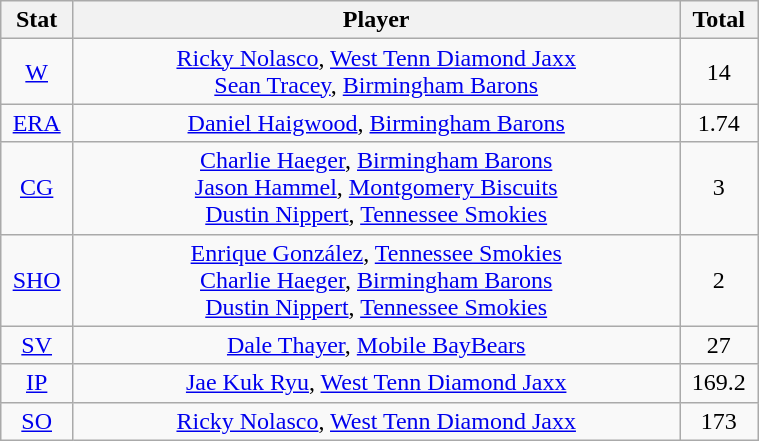<table class="wikitable" width="40%" style="text-align:center;">
<tr>
<th width="5%">Stat</th>
<th width="60%">Player</th>
<th width="5%">Total</th>
</tr>
<tr>
<td><a href='#'>W</a></td>
<td><a href='#'>Ricky Nolasco</a>, <a href='#'>West Tenn Diamond Jaxx</a> <br> <a href='#'>Sean Tracey</a>, <a href='#'>Birmingham Barons</a></td>
<td>14</td>
</tr>
<tr>
<td><a href='#'>ERA</a></td>
<td><a href='#'>Daniel Haigwood</a>, <a href='#'>Birmingham Barons</a></td>
<td>1.74</td>
</tr>
<tr>
<td><a href='#'>CG</a></td>
<td><a href='#'>Charlie Haeger</a>, <a href='#'>Birmingham Barons</a> <br> <a href='#'>Jason Hammel</a>, <a href='#'>Montgomery Biscuits</a> <br> <a href='#'>Dustin Nippert</a>, <a href='#'>Tennessee Smokies</a></td>
<td>3</td>
</tr>
<tr>
<td><a href='#'>SHO</a></td>
<td><a href='#'>Enrique González</a>, <a href='#'>Tennessee Smokies</a> <br> <a href='#'>Charlie Haeger</a>, <a href='#'>Birmingham Barons</a> <br> <a href='#'>Dustin Nippert</a>, <a href='#'>Tennessee Smokies</a></td>
<td>2</td>
</tr>
<tr>
<td><a href='#'>SV</a></td>
<td><a href='#'>Dale Thayer</a>, <a href='#'>Mobile BayBears</a></td>
<td>27</td>
</tr>
<tr>
<td><a href='#'>IP</a></td>
<td><a href='#'>Jae Kuk Ryu</a>, <a href='#'>West Tenn Diamond Jaxx</a></td>
<td>169.2</td>
</tr>
<tr>
<td><a href='#'>SO</a></td>
<td><a href='#'>Ricky Nolasco</a>, <a href='#'>West Tenn Diamond Jaxx</a></td>
<td>173</td>
</tr>
</table>
